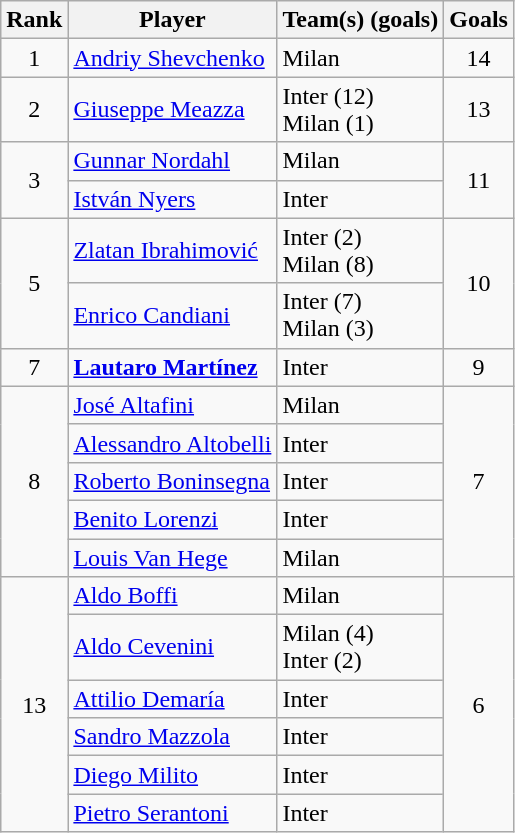<table class="wikitable" style="text-align: center;">
<tr>
<th>Rank</th>
<th>Player</th>
<th>Team(s) (goals)</th>
<th>Goals</th>
</tr>
<tr>
<td>1</td>
<td align="left"> <a href='#'>Andriy Shevchenko</a></td>
<td align="left">Milan</td>
<td>14</td>
</tr>
<tr>
<td>2</td>
<td align="left"> <a href='#'>Giuseppe Meazza</a></td>
<td align="left">Inter (12)<br>Milan (1)</td>
<td>13</td>
</tr>
<tr>
<td rowspan="2">3</td>
<td align="left"> <a href='#'>Gunnar Nordahl</a></td>
<td align="left">Milan</td>
<td rowspan="2">11</td>
</tr>
<tr>
<td align="left"> <a href='#'>István Nyers</a></td>
<td align="left">Inter</td>
</tr>
<tr>
<td rowspan="2">5</td>
<td align="left"> <a href='#'>Zlatan Ibrahimović</a></td>
<td align="left">Inter (2)<br>Milan (8)</td>
<td rowspan="2">10</td>
</tr>
<tr>
<td align="left"> <a href='#'>Enrico Candiani</a></td>
<td align="left">Inter (7)<br>Milan (3)</td>
</tr>
<tr>
<td>7</td>
<td align="left"> <strong><a href='#'>Lautaro Martínez</a></strong></td>
<td align="left">Inter</td>
<td>9</td>
</tr>
<tr>
<td rowspan="5">8</td>
<td align="left">  <a href='#'>José Altafini</a></td>
<td align="left">Milan</td>
<td rowspan="5">7</td>
</tr>
<tr>
<td align="left"> <a href='#'>Alessandro Altobelli</a></td>
<td align="left">Inter</td>
</tr>
<tr>
<td align="left"> <a href='#'>Roberto Boninsegna</a></td>
<td align="left">Inter</td>
</tr>
<tr>
<td align="left"> <a href='#'>Benito Lorenzi</a></td>
<td align="left">Inter</td>
</tr>
<tr>
<td align="left"> <a href='#'>Louis Van Hege</a></td>
<td align="left">Milan</td>
</tr>
<tr>
<td rowspan="6">13</td>
<td align="left"> <a href='#'>Aldo Boffi</a></td>
<td align="left">Milan</td>
<td rowspan="6">6</td>
</tr>
<tr>
<td align="left"> <a href='#'>Aldo Cevenini</a></td>
<td align="left">Milan (4)<br>Inter (2)</td>
</tr>
<tr>
<td align="left">  <a href='#'>Attilio Demaría</a></td>
<td align="left">Inter</td>
</tr>
<tr>
<td align="left"> <a href='#'>Sandro Mazzola</a></td>
<td align="left">Inter</td>
</tr>
<tr>
<td align="left"> <a href='#'>Diego Milito</a></td>
<td align="left">Inter</td>
</tr>
<tr>
<td align="left"> <a href='#'>Pietro Serantoni</a></td>
<td align="left">Inter</td>
</tr>
</table>
